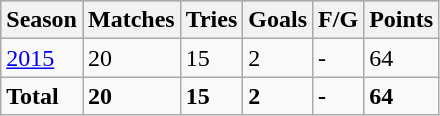<table class="wikitable">
<tr style="background:#bdb76b;">
<th>Season</th>
<th>Matches</th>
<th>Tries</th>
<th>Goals</th>
<th>F/G</th>
<th>Points</th>
</tr>
<tr>
<td><a href='#'>2015</a></td>
<td>20</td>
<td>15</td>
<td>2</td>
<td>-</td>
<td>64</td>
</tr>
<tr>
<td><strong>Total</strong></td>
<td><strong>20</strong></td>
<td><strong>15</strong></td>
<td><strong>2</strong></td>
<td><strong>-</strong></td>
<td><strong>64</strong></td>
</tr>
</table>
